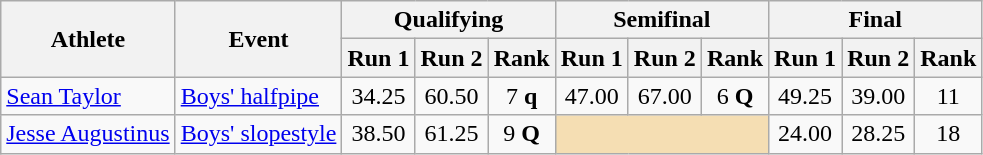<table class="wikitable">
<tr>
<th rowspan="2">Athlete</th>
<th rowspan="2">Event</th>
<th colspan="3">Qualifying</th>
<th colspan="3">Semifinal</th>
<th colspan="3">Final</th>
</tr>
<tr>
<th>Run 1</th>
<th>Run 2</th>
<th>Rank</th>
<th>Run 1</th>
<th>Run 2</th>
<th>Rank</th>
<th>Run 1</th>
<th>Run 2</th>
<th>Rank</th>
</tr>
<tr>
<td rowspan="1"><a href='#'>Sean Taylor</a></td>
<td><a href='#'>Boys' halfpipe</a></td>
<td align="center">34.25</td>
<td align="center">60.50</td>
<td align="center">7 <strong>q</strong></td>
<td align="center">47.00</td>
<td align="center">67.00</td>
<td align="center">6 <strong>Q</strong></td>
<td align="center">49.25</td>
<td align="center">39.00</td>
<td align="center">11</td>
</tr>
<tr>
<td><a href='#'>Jesse Augustinus</a></td>
<td><a href='#'>Boys' slopestyle</a></td>
<td align="center">38.50</td>
<td align="center">61.25</td>
<td align="center">9 <strong>Q</strong></td>
<td colspan=3 bgcolor="wheat"></td>
<td align="center">24.00</td>
<td align="center">28.25</td>
<td align="center">18</td>
</tr>
</table>
